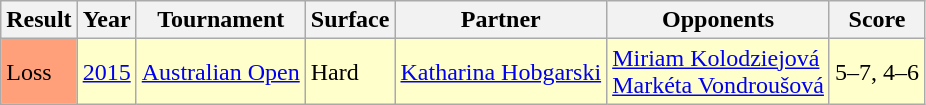<table class="sortable wikitable">
<tr>
<th>Result</th>
<th>Year</th>
<th>Tournament</th>
<th>Surface</th>
<th>Partner</th>
<th>Opponents</th>
<th class=unsortable>Score</th>
</tr>
<tr style=background:#ffc>
<td style=background:#ffa07a>Loss</td>
<td><a href='#'>2015</a></td>
<td><a href='#'>Australian Open</a></td>
<td>Hard</td>
<td> <a href='#'>Katharina Hobgarski</a></td>
<td> <a href='#'>Miriam Kolodziejová</a> <br>  <a href='#'>Markéta Vondroušová</a></td>
<td>5–7, 4–6</td>
</tr>
</table>
